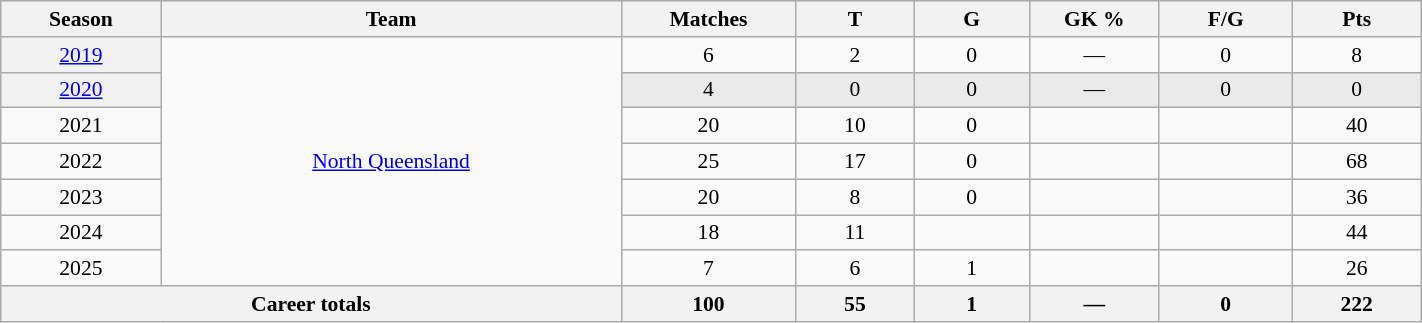<table class="wikitable sortable"  style="font-size:90%; text-align:center; width:75%;">
<tr>
<th width=2%>Season</th>
<th width=8%>Team</th>
<th width=2%>Matches</th>
<th width=2%>T</th>
<th width=2%>G</th>
<th width=2%>GK %</th>
<th width=2%>F/G</th>
<th width=2%>Pts</th>
</tr>
<tr>
<th scope="row" style="text-align:center; font-weight:normal"><a href='#'>2019</a></th>
<td rowspan="7" style="text-align:center;"> <a href='#'>North Queensland</a></td>
<td>6</td>
<td>2</td>
<td>0</td>
<td>—</td>
<td>0</td>
<td>8</td>
</tr>
<tr style="background:#eaeaea;">
<th scope="row" style="text-align:center; font-weight:normal"><a href='#'>2020</a></th>
<td>4</td>
<td>0</td>
<td>0</td>
<td>—</td>
<td>0</td>
<td>0</td>
</tr>
<tr>
<td>2021</td>
<td>20</td>
<td>10</td>
<td>0</td>
<td></td>
<td></td>
<td>40</td>
</tr>
<tr>
<td>2022</td>
<td>25</td>
<td>17</td>
<td>0</td>
<td></td>
<td></td>
<td>68</td>
</tr>
<tr>
<td>2023</td>
<td>20</td>
<td>8</td>
<td>0</td>
<td></td>
<td></td>
<td>36</td>
</tr>
<tr>
<td>2024</td>
<td>18</td>
<td>11</td>
<td></td>
<td></td>
<td></td>
<td>44</td>
</tr>
<tr>
<td>2025</td>
<td>7</td>
<td>6</td>
<td>1</td>
<td></td>
<td></td>
<td>26</td>
</tr>
<tr class="sortbottom">
<th colspan="2">Career totals</th>
<th>100</th>
<th>55</th>
<th>1</th>
<th>—</th>
<th>0</th>
<th>222</th>
</tr>
</table>
